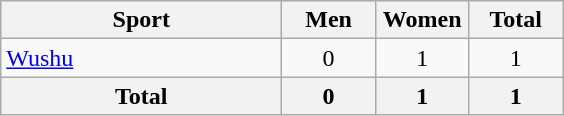<table class="wikitable sortable" style="text-align:center;">
<tr>
<th width=180>Sport</th>
<th width=55>Men</th>
<th width=55>Women</th>
<th width=55>Total</th>
</tr>
<tr>
<td align=left><a href='#'>Wushu</a></td>
<td>0</td>
<td>1</td>
<td>1</td>
</tr>
<tr>
<th>Total</th>
<th>0</th>
<th>1</th>
<th>1</th>
</tr>
</table>
